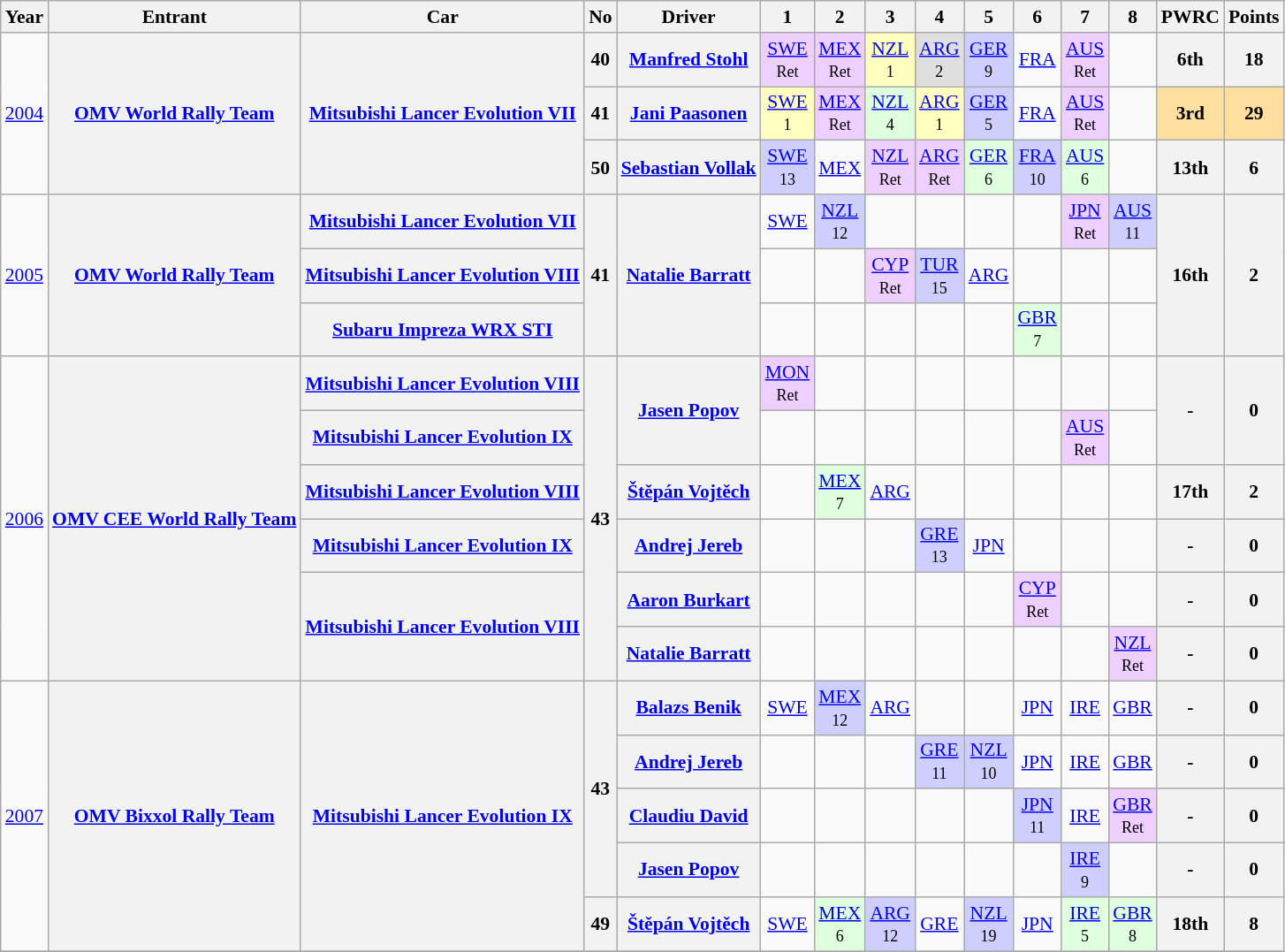<table class="wikitable" style="text-align:center; font-size:90%">
<tr>
<th>Year</th>
<th>Entrant</th>
<th>Car</th>
<th>No</th>
<th>Driver</th>
<th>1</th>
<th>2</th>
<th>3</th>
<th>4</th>
<th>5</th>
<th>6</th>
<th>7</th>
<th>8</th>
<th>PWRC</th>
<th>Points</th>
</tr>
<tr>
<td rowspan="3"><a href='#'>2004</a></td>
<th rowspan="3"><a href='#'>OMV World Rally Team</a></th>
<th rowspan="3"><a href='#'>Mitsubishi Lancer Evolution VII</a></th>
<th>40</th>
<th> <a href='#'>Manfred Stohl</a></th>
<td style="background:#EFCFFF;"><a href='#'>SWE</a><br><small>Ret</small></td>
<td style="background:#EFCFFF;"><a href='#'>MEX</a><br><small>Ret</small></td>
<td style="background:#FFFFBF;"><a href='#'>NZL</a><br><small>1</small></td>
<td style="background:#DFDFDF;"><a href='#'>ARG</a><br><small>2</small></td>
<td style="background:#CFCFFF;"><a href='#'>GER</a><br><small>9</small></td>
<td><a href='#'>FRA</a></td>
<td style="background:#EFCFFF;"><a href='#'>AUS</a><br><small>Ret</small></td>
<td></td>
<th>6th</th>
<th>18</th>
</tr>
<tr>
<th>41</th>
<th> <a href='#'>Jani Paasonen</a></th>
<td style="background:#FFFFBF;"><a href='#'>SWE</a><br><small>1</small></td>
<td style="background:#EFCFFF;"><a href='#'>MEX</a><br><small>Ret</small></td>
<td style="background:#DFFFDF;"><a href='#'>NZL</a><br><small>4</small></td>
<td style="background:#FFFFBF;"><a href='#'>ARG</a><br><small>1</small></td>
<td style="background:#CFCFFF;"><a href='#'>GER</a><br><small>5</small></td>
<td><a href='#'>FRA</a></td>
<td style="background:#EFCFFF;"><a href='#'>AUS</a><br><small>Ret</small></td>
<td></td>
<td style="background:#FFDF9F;"><strong>3rd</strong></td>
<td style="background:#FFDF9F;"><strong>29</strong></td>
</tr>
<tr>
<th>50</th>
<th> <a href='#'>Sebastian Vollak</a></th>
<td style="background:#CFCFFF;"><a href='#'>SWE</a><br><small>13</small></td>
<td><a href='#'>MEX</a></td>
<td style="background:#EFCFFF;"><a href='#'>NZL</a><br><small>Ret</small></td>
<td style="background:#EFCFFF;"><a href='#'>ARG</a><br><small>Ret</small></td>
<td style="background:#DFFFDF;"><a href='#'>GER</a><br><small>6</small></td>
<td style="background:#CFCFFF;"><a href='#'>FRA</a><br><small>10</small></td>
<td style="background:#DFFFDF;"><a href='#'>AUS</a><br><small>6</small></td>
<td></td>
<th>13th</th>
<th>6</th>
</tr>
<tr>
<td rowspan="3"><a href='#'>2005</a></td>
<th rowspan="3"><a href='#'>OMV World Rally Team</a></th>
<th><a href='#'>Mitsubishi Lancer Evolution VII</a></th>
<th rowspan="3">41</th>
<th rowspan="3"> <a href='#'>Natalie Barratt</a></th>
<td><a href='#'>SWE</a></td>
<td style="background:#CFCFFF;"><a href='#'>NZL</a><br><small>12</small></td>
<td></td>
<td></td>
<td></td>
<td></td>
<td style="background:#EFCFFF;"><a href='#'>JPN</a><br><small>Ret</small></td>
<td style="background:#CFCFFF;"><a href='#'>AUS</a><br><small>11</small></td>
<th rowspan="3">16th</th>
<th rowspan="3">2</th>
</tr>
<tr>
<th><a href='#'>Mitsubishi Lancer Evolution VIII</a></th>
<td></td>
<td></td>
<td style="background:#EFCFFF;"><a href='#'>CYP</a><br><small>Ret</small></td>
<td style="background:#CFCFFF;"><a href='#'>TUR</a><br><small>15</small></td>
<td><a href='#'>ARG</a></td>
<td></td>
<td></td>
<td></td>
</tr>
<tr>
<th><a href='#'>Subaru Impreza WRX STI</a></th>
<td></td>
<td></td>
<td></td>
<td></td>
<td></td>
<td style="background:#DFFFDF;"><a href='#'>GBR</a><br><small>7</small></td>
<td></td>
<td></td>
</tr>
<tr>
<td rowspan="6"><a href='#'>2006</a></td>
<th rowspan="6"><a href='#'>OMV CEE World Rally Team</a></th>
<th><a href='#'>Mitsubishi Lancer Evolution VIII</a></th>
<th rowspan="6">43</th>
<th rowspan="2"> <a href='#'>Jasen Popov</a></th>
<td style="background:#EFCFFF;"><a href='#'>MON</a><br><small>Ret</small></td>
<td></td>
<td></td>
<td></td>
<td></td>
<td></td>
<td></td>
<td></td>
<th rowspan="2">-</th>
<th rowspan="2">0</th>
</tr>
<tr>
<th><a href='#'>Mitsubishi Lancer Evolution IX</a></th>
<td></td>
<td></td>
<td></td>
<td></td>
<td></td>
<td></td>
<td style="background:#EFCFFF;"><a href='#'>AUS</a><br><small>Ret</small></td>
<td></td>
</tr>
<tr>
<th><a href='#'>Mitsubishi Lancer Evolution VIII</a></th>
<th> <a href='#'>Štěpán Vojtěch</a></th>
<td></td>
<td style="background:#DFFFDF;"><a href='#'>MEX</a><br><small>7</small></td>
<td><a href='#'>ARG</a></td>
<td></td>
<td></td>
<td></td>
<td></td>
<td></td>
<th>17th</th>
<th>2</th>
</tr>
<tr>
<th><a href='#'>Mitsubishi Lancer Evolution IX</a></th>
<th> <a href='#'>Andrej Jereb</a></th>
<td></td>
<td></td>
<td></td>
<td style="background:#CFCFFF;"><a href='#'>GRE</a><br><small>13</small></td>
<td><a href='#'>JPN</a></td>
<td></td>
<td></td>
<td></td>
<th>-</th>
<th>0</th>
</tr>
<tr>
<th rowspan="2"><a href='#'>Mitsubishi Lancer Evolution VIII</a></th>
<th> <a href='#'>Aaron Burkart</a></th>
<td></td>
<td></td>
<td></td>
<td></td>
<td></td>
<td style="background:#EFCFFF;"><a href='#'>CYP</a><br><small>Ret</small></td>
<td></td>
<td></td>
<th>-</th>
<th>0</th>
</tr>
<tr>
<th> <a href='#'>Natalie Barratt</a></th>
<td></td>
<td></td>
<td></td>
<td></td>
<td></td>
<td></td>
<td></td>
<td style="background:#EFCFFF;"><a href='#'>NZL</a><br><small>Ret</small></td>
<th>-</th>
<th>0</th>
</tr>
<tr>
<td rowspan="5"><a href='#'>2007</a></td>
<th rowspan="5"><a href='#'>OMV Bixxol Rally Team</a></th>
<th rowspan="5"><a href='#'>Mitsubishi Lancer Evolution IX</a></th>
<th rowspan="4">43</th>
<th> <a href='#'>Balazs Benik</a></th>
<td><a href='#'>SWE</a></td>
<td style="background:#CFCFFF;"><a href='#'>MEX</a><br><small>12</small></td>
<td><a href='#'>ARG</a></td>
<td></td>
<td></td>
<td><a href='#'>JPN</a></td>
<td><a href='#'>IRE</a></td>
<td><a href='#'>GBR</a></td>
<th>-</th>
<th>0</th>
</tr>
<tr>
<th> <a href='#'>Andrej Jereb</a></th>
<td></td>
<td></td>
<td></td>
<td style="background:#CFCFFF;"><a href='#'>GRE</a><br><small>11</small></td>
<td style="background:#CFCFFF;"><a href='#'>NZL</a><br><small>10</small></td>
<td><a href='#'>JPN</a></td>
<td><a href='#'>IRE</a></td>
<td><a href='#'>GBR</a></td>
<th>-</th>
<th>0</th>
</tr>
<tr>
<th> <a href='#'>Claudiu David</a></th>
<td></td>
<td></td>
<td></td>
<td></td>
<td></td>
<td style="background:#CFCFFF;"><a href='#'>JPN</a><br><small>11</small></td>
<td><a href='#'>IRE</a></td>
<td style="background:#EFCFFF;"><a href='#'>GBR</a><br><small>Ret</small></td>
<th>-</th>
<th>0</th>
</tr>
<tr>
<th> <a href='#'>Jasen Popov</a></th>
<td></td>
<td></td>
<td></td>
<td></td>
<td></td>
<td></td>
<td style="background:#CFCFFF;"><a href='#'>IRE</a><br><small>9</small></td>
<td></td>
<th>-</th>
<th>0</th>
</tr>
<tr>
<th>49</th>
<th> <a href='#'>Štěpán Vojtěch</a></th>
<td><a href='#'>SWE</a></td>
<td style="background:#DFFFDF;"><a href='#'>MEX</a><br><small>6</small></td>
<td style="background:#CFCFFF;"><a href='#'>ARG</a><br><small>12</small></td>
<td><a href='#'>GRE</a></td>
<td style="background:#CFCFFF;"><a href='#'>NZL</a><br><small>19</small></td>
<td><a href='#'>JPN</a></td>
<td style="background:#DFFFDF;"><a href='#'>IRE</a><br><small>5</small></td>
<td style="background:#DFFFDF;"><a href='#'>GBR</a><br><small>8</small></td>
<th>18th</th>
<th>8</th>
</tr>
<tr>
</tr>
</table>
